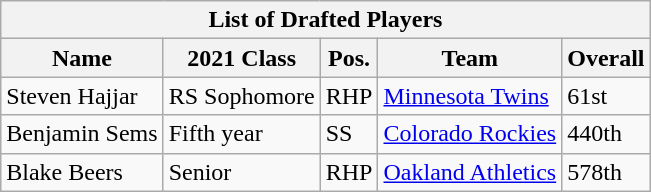<table class="wikitable">
<tr>
<th colspan="6">List of Drafted Players</th>
</tr>
<tr>
<th>Name</th>
<th>2021 Class</th>
<th>Pos.</th>
<th>Team</th>
<th>Overall</th>
</tr>
<tr>
<td>Steven Hajjar</td>
<td>RS Sophomore</td>
<td>RHP</td>
<td><a href='#'>Minnesota Twins</a></td>
<td>61st</td>
</tr>
<tr>
<td>Benjamin Sems</td>
<td>Fifth year</td>
<td>SS</td>
<td><a href='#'>Colorado Rockies</a></td>
<td>440th</td>
</tr>
<tr>
<td>Blake Beers</td>
<td>Senior</td>
<td>RHP</td>
<td><a href='#'>Oakland Athletics</a></td>
<td>578th</td>
</tr>
</table>
